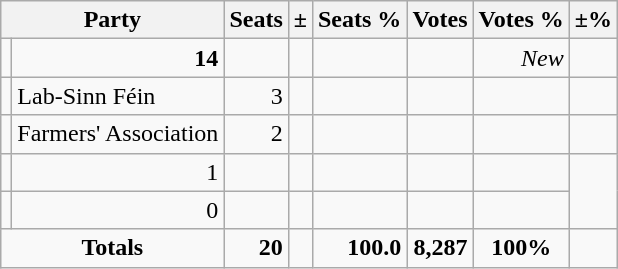<table class=wikitable>
<tr>
<th colspan=2 align=center>Party</th>
<th valign=top>Seats</th>
<th valign=top>±</th>
<th valign=top>Seats %</th>
<th valign=top>Votes</th>
<th valign=top>Votes %</th>
<th valign=top>±%</th>
</tr>
<tr>
<td></td>
<td align=right><strong>14</strong></td>
<td align=right></td>
<td align=right></td>
<td align=right></td>
<td align=right></td>
<td align=right><em>New</em></td>
</tr>
<tr>
<td></td>
<td>Lab-Sinn Féin</td>
<td align=right>3</td>
<td align=right></td>
<td align=right></td>
<td align=right></td>
<td align=right></td>
<td align=right></td>
</tr>
<tr>
<td></td>
<td>Farmers' Association</td>
<td align=right>2</td>
<td align=right></td>
<td align=right></td>
<td align=right></td>
<td align=right></td>
<td align=right></td>
</tr>
<tr>
<td></td>
<td align=right>1</td>
<td align=right></td>
<td align=right></td>
<td align=right></td>
<td align=right></td>
<td align=right></td>
</tr>
<tr>
<td></td>
<td align=right>0</td>
<td align=right></td>
<td align=right></td>
<td align=right></td>
<td align=right></td>
<td align=right></td>
</tr>
<tr>
<td colspan=2 align=center><strong>Totals</strong></td>
<td align=right><strong>20</strong></td>
<td align=center><strong></strong></td>
<td align=right><strong>100.0</strong></td>
<td align=right><strong>8,287</strong></td>
<td align=center><strong>100%</strong></td>
<td align=center><strong></strong></td>
</tr>
</table>
